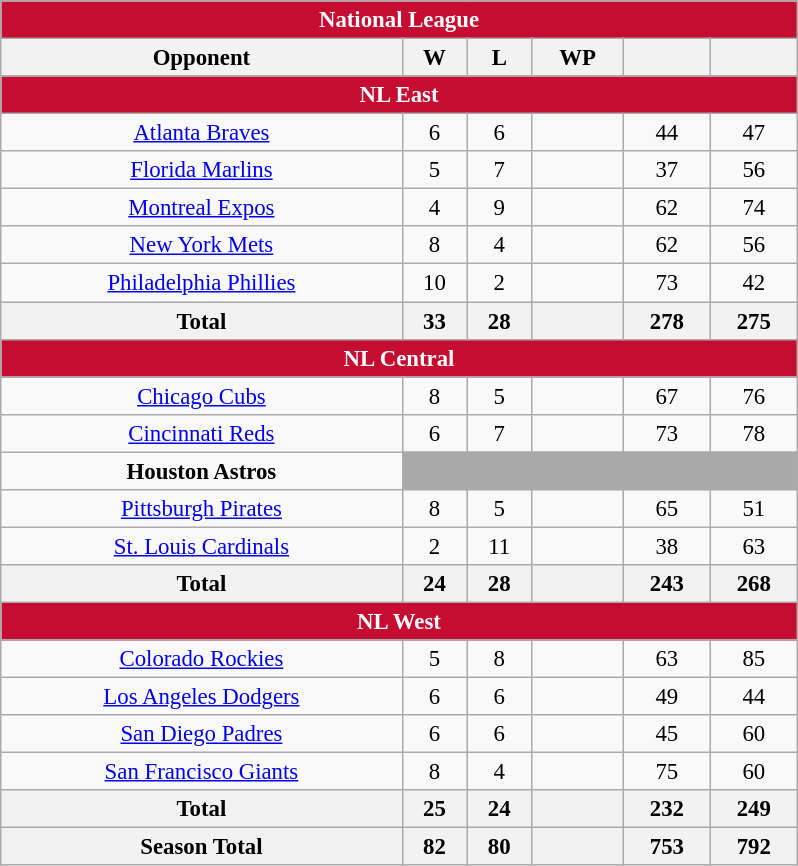<table class="wikitable" style="font-size:95%; text-align:center; width:35em;margin: 0.5em auto;">
<tr>
<th colspan="7" style="background:#c60c30; color:#ffffff;">National League</th>
</tr>
<tr>
<th>Opponent</th>
<th>W</th>
<th>L</th>
<th>WP</th>
<th></th>
<th></th>
</tr>
<tr>
<th colspan="7" style="background:#c60c30; color:#ffffff;">NL East</th>
</tr>
<tr>
<td><a href='#'>Atlanta Braves</a></td>
<td>6</td>
<td>6</td>
<td></td>
<td>44</td>
<td>47</td>
</tr>
<tr>
<td><a href='#'>Florida Marlins</a></td>
<td>5</td>
<td>7</td>
<td></td>
<td>37</td>
<td>56</td>
</tr>
<tr>
<td><a href='#'>Montreal Expos</a></td>
<td>4</td>
<td>9</td>
<td></td>
<td>62</td>
<td>74</td>
</tr>
<tr>
<td><a href='#'>New York Mets</a></td>
<td>8</td>
<td>4</td>
<td></td>
<td>62</td>
<td>56</td>
</tr>
<tr>
<td><a href='#'>Philadelphia Phillies</a></td>
<td>10</td>
<td>2</td>
<td></td>
<td>73</td>
<td>42</td>
</tr>
<tr>
<th>Total</th>
<th>33</th>
<th>28</th>
<th></th>
<th>278</th>
<th>275</th>
</tr>
<tr>
<th colspan="7" style="background:#c60c30; color:#ffffff;">NL Central</th>
</tr>
<tr>
<td><a href='#'>Chicago Cubs</a></td>
<td>8</td>
<td>5</td>
<td></td>
<td>67</td>
<td>76</td>
</tr>
<tr>
<td><a href='#'>Cincinnati Reds</a></td>
<td>6</td>
<td>7</td>
<td></td>
<td>73</td>
<td>78</td>
</tr>
<tr>
<td><strong>Houston Astros</strong></td>
<td colspan=5 style="background:darkgray;"></td>
</tr>
<tr>
<td><a href='#'>Pittsburgh Pirates</a></td>
<td>8</td>
<td>5</td>
<td></td>
<td>65</td>
<td>51</td>
</tr>
<tr>
<td><a href='#'>St. Louis Cardinals</a></td>
<td>2</td>
<td>11</td>
<td></td>
<td>38</td>
<td>63</td>
</tr>
<tr>
<th>Total</th>
<th>24</th>
<th>28</th>
<th></th>
<th>243</th>
<th>268</th>
</tr>
<tr>
<th colspan="7" style="background:#c60c30; color:#ffffff;">NL West</th>
</tr>
<tr>
<td><a href='#'>Colorado Rockies</a></td>
<td>5</td>
<td>8</td>
<td></td>
<td>63</td>
<td>85</td>
</tr>
<tr>
<td><a href='#'>Los Angeles Dodgers</a></td>
<td>6</td>
<td>6</td>
<td></td>
<td>49</td>
<td>44</td>
</tr>
<tr>
<td><a href='#'>San Diego Padres</a></td>
<td>6</td>
<td>6</td>
<td></td>
<td>45</td>
<td>60</td>
</tr>
<tr>
<td><a href='#'>San Francisco Giants</a></td>
<td>8</td>
<td>4</td>
<td></td>
<td>75</td>
<td>60</td>
</tr>
<tr>
<th>Total</th>
<th>25</th>
<th>24</th>
<th></th>
<th>232</th>
<th>249</th>
</tr>
<tr>
<th>Season Total</th>
<th>82</th>
<th>80</th>
<th></th>
<th>753</th>
<th>792</th>
</tr>
</table>
